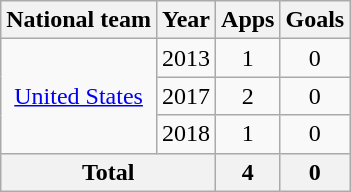<table class="wikitable" style="text-align:center">
<tr>
<th>National team</th>
<th>Year</th>
<th>Apps</th>
<th>Goals</th>
</tr>
<tr>
<td rowspan="3"><a href='#'>United States</a></td>
<td>2013</td>
<td>1</td>
<td>0</td>
</tr>
<tr>
<td>2017</td>
<td>2</td>
<td>0</td>
</tr>
<tr>
<td>2018</td>
<td>1</td>
<td>0</td>
</tr>
<tr>
<th colspan="2">Total</th>
<th>4</th>
<th>0</th>
</tr>
</table>
